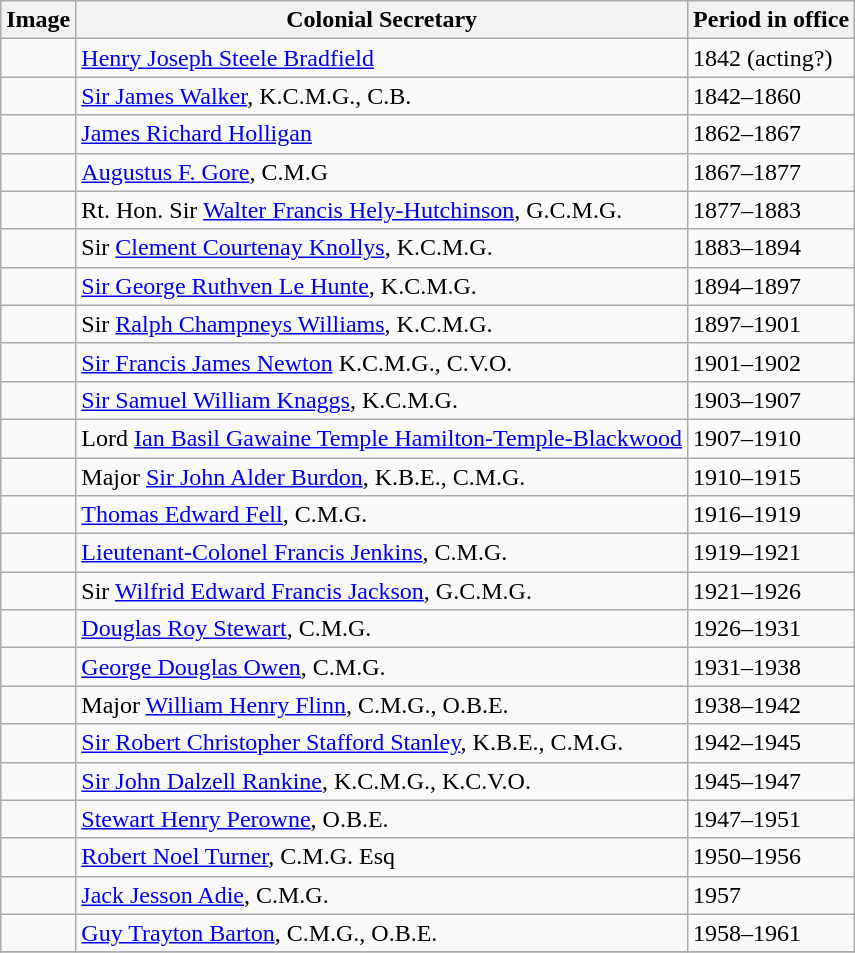<table class="wikitable">
<tr>
<th>Image</th>
<th>Colonial Secretary</th>
<th>Period in office</th>
</tr>
<tr>
<td></td>
<td><a href='#'>Henry Joseph Steele Bradfield</a></td>
<td>1842 (acting?)</td>
</tr>
<tr>
<td></td>
<td><a href='#'>Sir James Walker</a>, K.C.M.G., C.B.</td>
<td>1842–1860</td>
</tr>
<tr>
<td></td>
<td><a href='#'>James Richard Holligan</a></td>
<td>1862–1867</td>
</tr>
<tr>
<td></td>
<td><a href='#'>Augustus F. Gore</a>, C.M.G</td>
<td>1867–1877</td>
</tr>
<tr>
<td></td>
<td>Rt. Hon. Sir <a href='#'>Walter Francis Hely-Hutchinson</a>, G.C.M.G.</td>
<td>1877–1883</td>
</tr>
<tr>
<td></td>
<td>Sir <a href='#'>Clement Courtenay Knollys</a>, K.C.M.G.</td>
<td>1883–1894</td>
</tr>
<tr>
<td></td>
<td><a href='#'>Sir George Ruthven Le Hunte</a>, K.C.M.G.</td>
<td>1894–1897</td>
</tr>
<tr>
<td></td>
<td>Sir <a href='#'>Ralph Champneys Williams</a>, K.C.M.G.</td>
<td>1897–1901</td>
</tr>
<tr>
<td></td>
<td><a href='#'>Sir Francis James Newton</a> K.C.M.G., C.V.O.</td>
<td>1901–1902</td>
</tr>
<tr>
<td></td>
<td><a href='#'>Sir Samuel William Knaggs</a>, K.C.M.G.</td>
<td>1903–1907</td>
</tr>
<tr>
<td></td>
<td>Lord <a href='#'>Ian Basil Gawaine Temple Hamilton-Temple-Blackwood</a></td>
<td>1907–1910</td>
</tr>
<tr>
<td></td>
<td>Major <a href='#'>Sir John Alder Burdon</a>, K.B.E., C.M.G.</td>
<td>1910–1915</td>
</tr>
<tr>
<td></td>
<td><a href='#'>Thomas Edward Fell</a>, C.M.G.</td>
<td>1916–1919</td>
</tr>
<tr>
<td></td>
<td><a href='#'>Lieutenant-Colonel Francis Jenkins</a>, C.M.G.</td>
<td>1919–1921</td>
</tr>
<tr>
<td></td>
<td>Sir <a href='#'>Wilfrid Edward Francis Jackson</a>, G.C.M.G.</td>
<td>1921–1926</td>
</tr>
<tr>
<td></td>
<td><a href='#'>Douglas Roy Stewart</a>, C.M.G.</td>
<td>1926–1931</td>
</tr>
<tr>
<td></td>
<td><a href='#'>George Douglas Owen</a>, C.M.G.</td>
<td>1931–1938</td>
</tr>
<tr>
<td></td>
<td>Major <a href='#'>William Henry Flinn</a>, C.M.G., O.B.E.</td>
<td>1938–1942</td>
</tr>
<tr>
<td></td>
<td><a href='#'>Sir Robert Christopher Stafford Stanley</a>, K.B.E., C.M.G.</td>
<td>1942–1945</td>
</tr>
<tr>
<td></td>
<td><a href='#'>Sir John Dalzell Rankine</a>, K.C.M.G., K.C.V.O.</td>
<td>1945–1947</td>
</tr>
<tr>
<td></td>
<td><a href='#'>Stewart Henry Perowne</a>, O.B.E.</td>
<td>1947–1951</td>
</tr>
<tr>
<td></td>
<td><a href='#'>Robert Noel Turner</a>, C.M.G. Esq </td>
<td>1950–1956</td>
</tr>
<tr>
<td></td>
<td><a href='#'>Jack Jesson Adie</a>, C.M.G.</td>
<td>1957</td>
</tr>
<tr>
<td></td>
<td><a href='#'>Guy Trayton Barton</a>, C.M.G., O.B.E.</td>
<td>1958–1961</td>
</tr>
<tr>
</tr>
</table>
